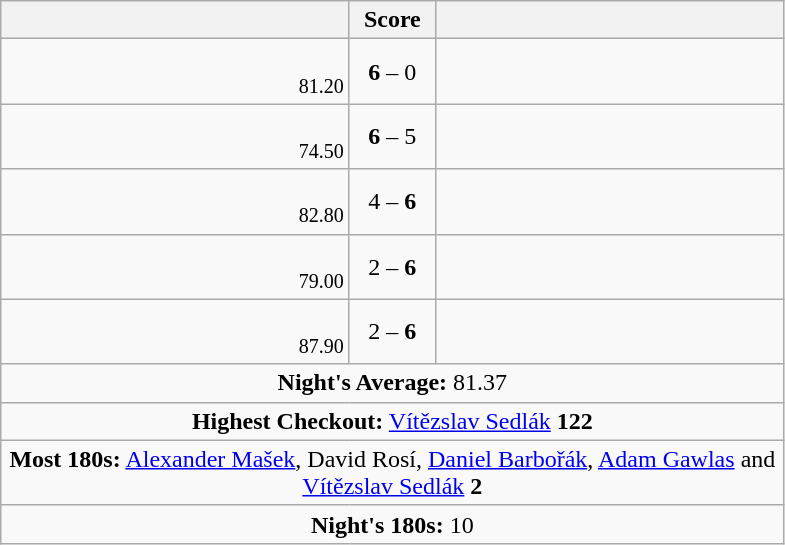<table class="wikitable" style="text-align:center">
<tr>
<th style="width:225px;"></th>
<th style="width:50px;">Score</th>
<th style="width:225px;"></th>
</tr>
<tr style="text-align:left;">
<td align=right> <br> <small><span>81.20</span></small></td>
<td align=center><strong>6</strong> – 0</td>
<td></td>
</tr>
<tr style="text-align:left;">
<td align=right> <br> <small><span>74.50</span></small></td>
<td align=center><strong>6</strong> – 5</td>
<td></td>
</tr>
<tr style="text-align:left;">
<td align=right> <br> <small><span>82.80</span></small></td>
<td align=center>4 – <strong>6</strong></td>
<td></td>
</tr>
<tr style="text-align:left;">
<td align=right> <br> <small><span>79.00</span></small></td>
<td align=center>2 – <strong>6</strong></td>
<td></td>
</tr>
<tr style="text-align:left;">
<td align=right> <br> <small><span>87.90</span></small></td>
<td align=center>2 – <strong>6</strong></td>
<td></td>
</tr>
<tr style="text-align:center;">
<td colspan="3"><strong>Night's Average:</strong> 81.37</td>
</tr>
<tr style="text-align:center;">
<td colspan="3"><strong>Highest Checkout:</strong>  <a href='#'>Vítězslav Sedlák</a> <strong>122</strong></td>
</tr>
<tr style="text-align:center;">
<td colspan="3"><strong>Most 180s:</strong>   <a href='#'>Alexander Mašek</a>, David Rosí, <a href='#'>Daniel Barbořák</a>, <a href='#'>Adam Gawlas</a> and <a href='#'>Vítězslav Sedlák</a> <strong>2</strong></td>
</tr>
<tr style="text-align:center;">
<td colspan="3"><strong>Night's 180s:</strong> 10</td>
</tr>
</table>
